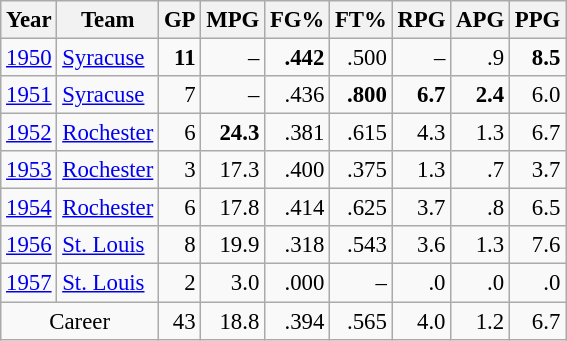<table class="wikitable sortable" style="font-size:95%; text-align:right;">
<tr>
<th>Year</th>
<th>Team</th>
<th>GP</th>
<th>MPG</th>
<th>FG%</th>
<th>FT%</th>
<th>RPG</th>
<th>APG</th>
<th>PPG</th>
</tr>
<tr>
<td style="text-align:left;"><a href='#'>1950</a></td>
<td style="text-align:left;"><a href='#'>Syracuse</a></td>
<td><strong>11</strong></td>
<td>–</td>
<td><strong>.442</strong></td>
<td>.500</td>
<td>–</td>
<td>.9</td>
<td><strong>8.5</strong></td>
</tr>
<tr>
<td style="text-align:left;"><a href='#'>1951</a></td>
<td style="text-align:left;"><a href='#'>Syracuse</a></td>
<td>7</td>
<td>–</td>
<td>.436</td>
<td><strong>.800</strong></td>
<td><strong>6.7</strong></td>
<td><strong>2.4</strong></td>
<td>6.0</td>
</tr>
<tr>
<td style="text-align:left;"><a href='#'>1952</a></td>
<td style="text-align:left;"><a href='#'>Rochester</a></td>
<td>6</td>
<td><strong>24.3</strong></td>
<td>.381</td>
<td>.615</td>
<td>4.3</td>
<td>1.3</td>
<td>6.7</td>
</tr>
<tr>
<td style="text-align:left;"><a href='#'>1953</a></td>
<td style="text-align:left;"><a href='#'>Rochester</a></td>
<td>3</td>
<td>17.3</td>
<td>.400</td>
<td>.375</td>
<td>1.3</td>
<td>.7</td>
<td>3.7</td>
</tr>
<tr>
<td style="text-align:left;"><a href='#'>1954</a></td>
<td style="text-align:left;"><a href='#'>Rochester</a></td>
<td>6</td>
<td>17.8</td>
<td>.414</td>
<td>.625</td>
<td>3.7</td>
<td>.8</td>
<td>6.5</td>
</tr>
<tr>
<td style="text-align:left;"><a href='#'>1956</a></td>
<td style="text-align:left;"><a href='#'>St. Louis</a></td>
<td>8</td>
<td>19.9</td>
<td>.318</td>
<td>.543</td>
<td>3.6</td>
<td>1.3</td>
<td>7.6</td>
</tr>
<tr>
<td style="text-align:left;"><a href='#'>1957</a></td>
<td style="text-align:left;"><a href='#'>St. Louis</a></td>
<td>2</td>
<td>3.0</td>
<td>.000</td>
<td>–</td>
<td>.0</td>
<td>.0</td>
<td>.0</td>
</tr>
<tr class="sortbottom">
<td style="text-align:center;" colspan="2">Career</td>
<td>43</td>
<td>18.8</td>
<td>.394</td>
<td>.565</td>
<td>4.0</td>
<td>1.2</td>
<td>6.7</td>
</tr>
</table>
